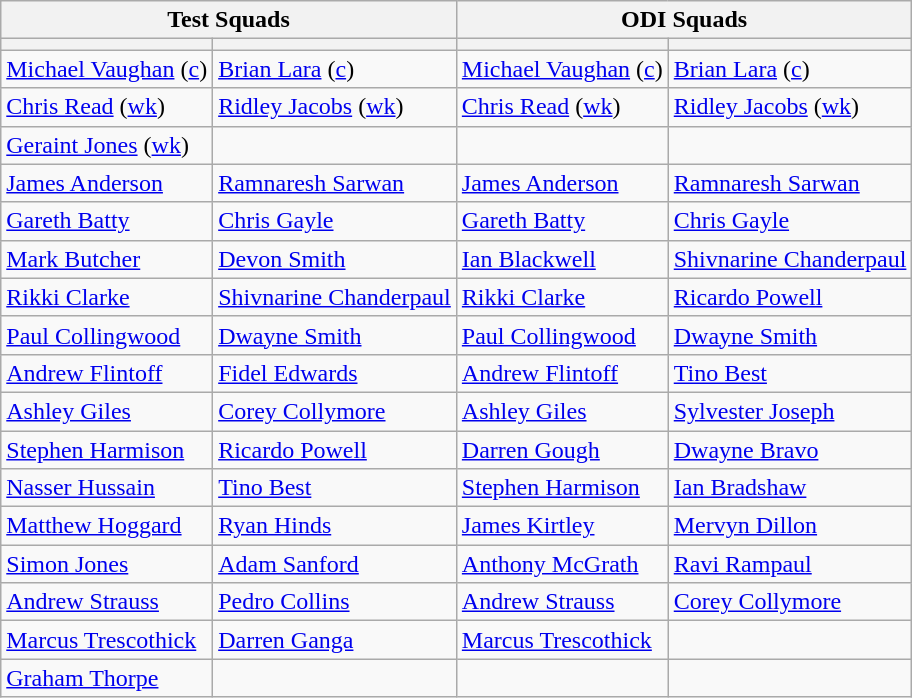<table class="wikitable">
<tr>
<th colspan=2>Test Squads</th>
<th colspan=2>ODI Squads</th>
</tr>
<tr>
<th></th>
<th></th>
<th></th>
<th></th>
</tr>
<tr>
<td><a href='#'>Michael Vaughan</a> (<a href='#'>c</a>)</td>
<td><a href='#'>Brian Lara</a> (<a href='#'>c</a>)</td>
<td><a href='#'>Michael Vaughan</a> (<a href='#'>c</a>)</td>
<td><a href='#'>Brian Lara</a> (<a href='#'>c</a>)</td>
</tr>
<tr>
<td><a href='#'>Chris Read</a> (<a href='#'>wk</a>)</td>
<td><a href='#'>Ridley Jacobs</a> (<a href='#'>wk</a>)</td>
<td><a href='#'>Chris Read</a> (<a href='#'>wk</a>)</td>
<td><a href='#'>Ridley Jacobs</a> (<a href='#'>wk</a>)</td>
</tr>
<tr>
<td><a href='#'>Geraint Jones</a> (<a href='#'>wk</a>)</td>
<td></td>
<td></td>
<td></td>
</tr>
<tr>
<td><a href='#'>James Anderson</a></td>
<td><a href='#'>Ramnaresh Sarwan</a></td>
<td><a href='#'>James Anderson</a></td>
<td><a href='#'>Ramnaresh Sarwan</a></td>
</tr>
<tr>
<td><a href='#'>Gareth Batty</a></td>
<td><a href='#'>Chris Gayle</a></td>
<td><a href='#'>Gareth Batty</a></td>
<td><a href='#'>Chris Gayle</a></td>
</tr>
<tr>
<td><a href='#'>Mark Butcher</a></td>
<td><a href='#'>Devon Smith</a></td>
<td><a href='#'>Ian Blackwell</a></td>
<td><a href='#'>Shivnarine Chanderpaul</a></td>
</tr>
<tr>
<td><a href='#'>Rikki Clarke</a></td>
<td><a href='#'>Shivnarine Chanderpaul</a></td>
<td><a href='#'>Rikki Clarke</a></td>
<td><a href='#'>Ricardo Powell</a></td>
</tr>
<tr>
<td><a href='#'>Paul Collingwood</a></td>
<td><a href='#'>Dwayne Smith</a></td>
<td><a href='#'>Paul Collingwood</a></td>
<td><a href='#'>Dwayne Smith</a></td>
</tr>
<tr>
<td><a href='#'>Andrew Flintoff</a></td>
<td><a href='#'>Fidel Edwards</a></td>
<td><a href='#'>Andrew Flintoff</a></td>
<td><a href='#'>Tino Best</a></td>
</tr>
<tr>
<td><a href='#'>Ashley Giles</a></td>
<td><a href='#'>Corey Collymore</a></td>
<td><a href='#'>Ashley Giles</a></td>
<td><a href='#'>Sylvester Joseph</a></td>
</tr>
<tr>
<td><a href='#'>Stephen Harmison</a></td>
<td><a href='#'>Ricardo Powell</a></td>
<td><a href='#'>Darren Gough</a></td>
<td><a href='#'>Dwayne Bravo</a></td>
</tr>
<tr>
<td><a href='#'>Nasser Hussain</a></td>
<td><a href='#'>Tino Best</a></td>
<td><a href='#'>Stephen Harmison</a></td>
<td><a href='#'>Ian Bradshaw</a></td>
</tr>
<tr>
<td><a href='#'>Matthew Hoggard</a></td>
<td><a href='#'>Ryan Hinds</a></td>
<td><a href='#'>James Kirtley</a></td>
<td><a href='#'>Mervyn Dillon</a></td>
</tr>
<tr>
<td><a href='#'>Simon Jones</a></td>
<td><a href='#'>Adam Sanford</a></td>
<td><a href='#'>Anthony McGrath</a></td>
<td><a href='#'>Ravi Rampaul</a></td>
</tr>
<tr>
<td><a href='#'>Andrew Strauss</a></td>
<td><a href='#'>Pedro Collins</a></td>
<td><a href='#'>Andrew Strauss</a></td>
<td><a href='#'>Corey Collymore</a></td>
</tr>
<tr>
<td><a href='#'>Marcus Trescothick</a></td>
<td><a href='#'>Darren Ganga</a></td>
<td><a href='#'>Marcus Trescothick</a></td>
<td></td>
</tr>
<tr>
<td><a href='#'>Graham Thorpe</a></td>
<td></td>
<td></td>
<td></td>
</tr>
</table>
